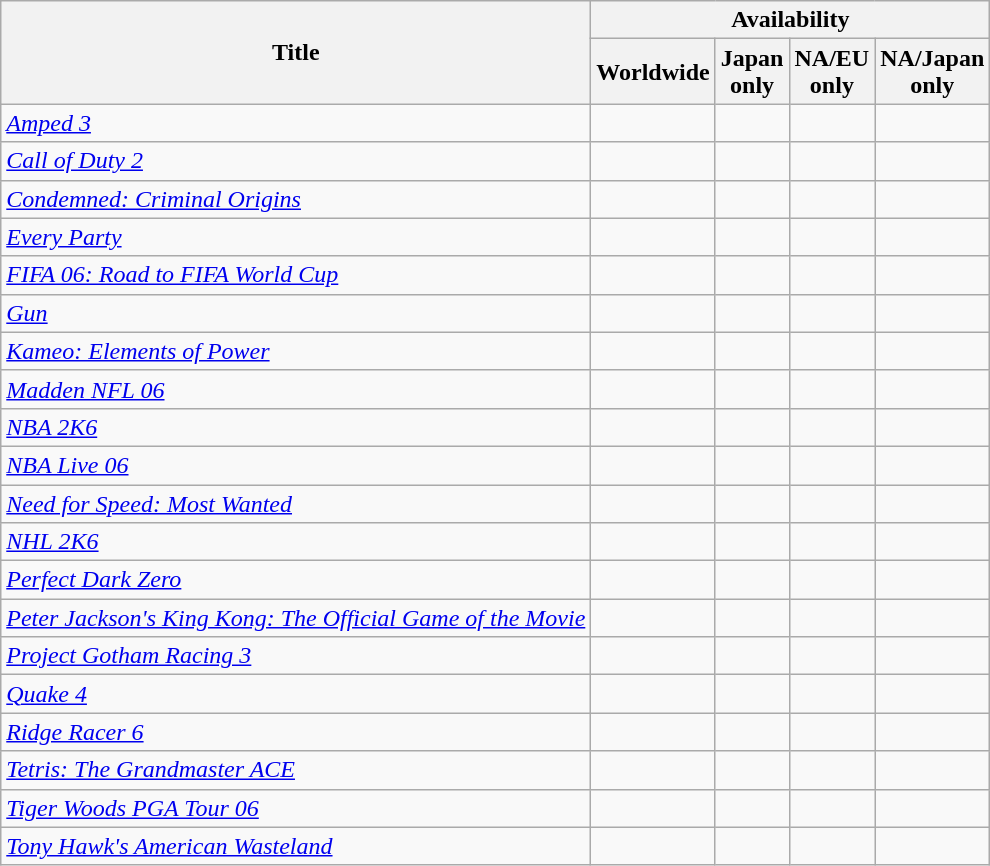<table class="wikitable">
<tr>
<th rowspan="2">Title</th>
<th colspan="4">Availability</th>
</tr>
<tr>
<th>Worldwide</th>
<th>Japan<br>only</th>
<th>NA/EU<br>only</th>
<th>NA/Japan<br>only</th>
</tr>
<tr>
<td><em><a href='#'>Amped 3</a></em></td>
<td></td>
<td></td>
<td></td>
<td></td>
</tr>
<tr>
<td><em><a href='#'>Call of Duty 2</a></em></td>
<td></td>
<td></td>
<td></td>
<td></td>
</tr>
<tr>
<td><em><a href='#'>Condemned: Criminal Origins</a></em></td>
<td></td>
<td></td>
<td></td>
<td></td>
</tr>
<tr>
<td><em><a href='#'>Every Party</a></em></td>
<td></td>
<td></td>
<td></td>
<td></td>
</tr>
<tr>
<td><em><a href='#'>FIFA 06: Road to FIFA World Cup</a></em></td>
<td></td>
<td></td>
<td></td>
<td></td>
</tr>
<tr>
<td><em><a href='#'>Gun</a></em></td>
<td></td>
<td></td>
<td></td>
<td></td>
</tr>
<tr>
<td><em><a href='#'>Kameo: Elements of Power</a></em></td>
<td></td>
<td></td>
<td></td>
<td></td>
</tr>
<tr>
<td><em><a href='#'>Madden NFL 06</a></em></td>
<td></td>
<td></td>
<td></td>
<td></td>
</tr>
<tr>
<td><em><a href='#'>NBA 2K6</a></em></td>
<td></td>
<td></td>
<td></td>
<td></td>
</tr>
<tr>
<td><em><a href='#'>NBA Live 06</a></em></td>
<td></td>
<td></td>
<td></td>
<td></td>
</tr>
<tr>
<td><em><a href='#'>Need for Speed: Most Wanted</a></em></td>
<td></td>
<td></td>
<td></td>
<td></td>
</tr>
<tr>
<td><em><a href='#'>NHL 2K6</a></em></td>
<td></td>
<td></td>
<td></td>
<td></td>
</tr>
<tr>
<td><em><a href='#'>Perfect Dark Zero</a></em></td>
<td></td>
<td></td>
<td></td>
<td></td>
</tr>
<tr>
<td><em><a href='#'>Peter Jackson's King Kong: The Official Game of the Movie</a></em></td>
<td></td>
<td></td>
<td></td>
<td></td>
</tr>
<tr>
<td><em><a href='#'>Project Gotham Racing 3</a></em></td>
<td></td>
<td></td>
<td></td>
<td></td>
</tr>
<tr>
<td><em><a href='#'>Quake 4</a></em></td>
<td></td>
<td></td>
<td></td>
<td></td>
</tr>
<tr>
<td><em><a href='#'>Ridge Racer 6</a></em></td>
<td></td>
<td></td>
<td></td>
<td></td>
</tr>
<tr>
<td><em><a href='#'>Tetris: The Grandmaster ACE</a></em></td>
<td></td>
<td></td>
<td></td>
<td></td>
</tr>
<tr>
<td><em><a href='#'>Tiger Woods PGA Tour 06</a></em></td>
<td></td>
<td></td>
<td></td>
<td></td>
</tr>
<tr>
<td><em><a href='#'>Tony Hawk's American Wasteland</a></em></td>
<td></td>
<td></td>
<td></td>
<td></td>
</tr>
</table>
